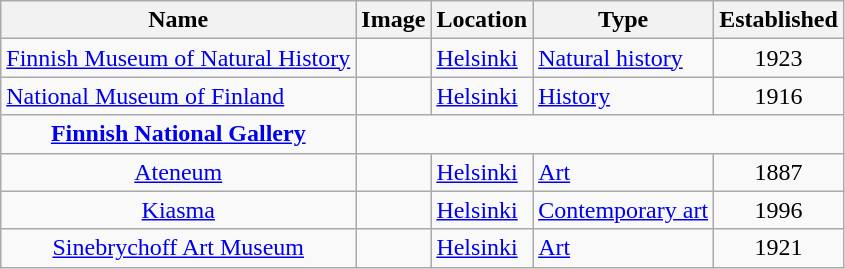<table class="wikitable">
<tr>
<th>Name</th>
<th>Image</th>
<th>Location</th>
<th>Type</th>
<th>Established</th>
</tr>
<tr>
<td><a href='#'>Finnish Museum of Natural History</a></td>
<td></td>
<td><a href='#'>Helsinki</a></td>
<td><a href='#'>Natural history</a></td>
<td align=center>1923</td>
</tr>
<tr>
<td><a href='#'>National Museum of Finland</a></td>
<td></td>
<td><a href='#'>Helsinki</a></td>
<td><a href='#'>History</a></td>
<td align=center>1916</td>
</tr>
<tr>
<td align=center><strong><a href='#'>Finnish National Gallery</a></strong></td>
<td colspan="4"></td>
</tr>
<tr>
<td align=center><a href='#'>Ateneum</a></td>
<td></td>
<td><a href='#'>Helsinki</a></td>
<td><a href='#'>Art</a></td>
<td align=center>1887</td>
</tr>
<tr>
<td align=center><a href='#'>Kiasma</a></td>
<td></td>
<td><a href='#'>Helsinki</a></td>
<td><a href='#'>Contemporary art</a></td>
<td align=center>1996</td>
</tr>
<tr>
<td align=center><a href='#'>Sinebrychoff Art Museum</a></td>
<td></td>
<td><a href='#'>Helsinki</a></td>
<td><a href='#'>Art</a></td>
<td align=center>1921</td>
</tr>
</table>
